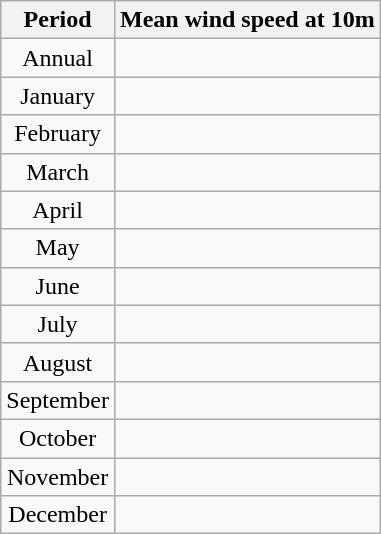<table class="wikitable plainrowheaders" style="text-align:center;">
<tr>
<th>Period</th>
<th>Mean wind speed at 10m</th>
</tr>
<tr>
<td>Annual</td>
<td></td>
</tr>
<tr>
<td>January</td>
<td></td>
</tr>
<tr>
<td>February</td>
<td></td>
</tr>
<tr>
<td>March</td>
<td></td>
</tr>
<tr>
<td>April</td>
<td></td>
</tr>
<tr>
<td>May</td>
<td></td>
</tr>
<tr>
<td>June</td>
<td></td>
</tr>
<tr>
<td>July</td>
<td></td>
</tr>
<tr>
<td>August</td>
<td></td>
</tr>
<tr>
<td>September</td>
<td></td>
</tr>
<tr>
<td>October</td>
<td></td>
</tr>
<tr>
<td>November</td>
<td></td>
</tr>
<tr>
<td>December</td>
<td></td>
</tr>
</table>
